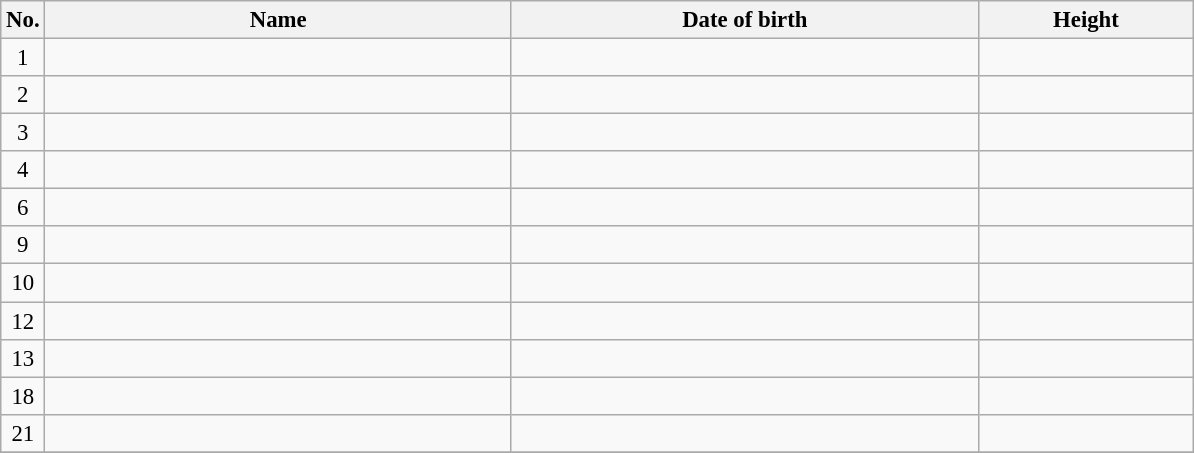<table class="wikitable sortable" style="font-size:95%; text-align:center;">
<tr>
<th>No.</th>
<th style="width:20em">Name</th>
<th style="width:20em">Date of birth</th>
<th style="width:9em">Height</th>
</tr>
<tr>
<td>1</td>
<td align=left> </td>
<td align=right></td>
<td></td>
</tr>
<tr>
<td>2</td>
<td align=left> </td>
<td align=right></td>
<td></td>
</tr>
<tr>
<td>3</td>
<td align=left> </td>
<td align=right></td>
<td></td>
</tr>
<tr>
<td>4</td>
<td align=left> </td>
<td align=right></td>
<td></td>
</tr>
<tr>
<td>6</td>
<td align=left> </td>
<td align=right></td>
<td></td>
</tr>
<tr>
<td>9</td>
<td align=left> </td>
<td align=right></td>
<td></td>
</tr>
<tr>
<td>10</td>
<td align=left> </td>
<td align=right></td>
<td></td>
</tr>
<tr>
<td>12</td>
<td align=left> </td>
<td align=right></td>
<td></td>
</tr>
<tr>
<td>13</td>
<td align=left> </td>
<td align=right></td>
<td></td>
</tr>
<tr>
<td>18</td>
<td align=left> </td>
<td align=right></td>
<td></td>
</tr>
<tr>
<td>21</td>
<td align=left> </td>
<td align=right></td>
<td></td>
</tr>
<tr>
</tr>
</table>
